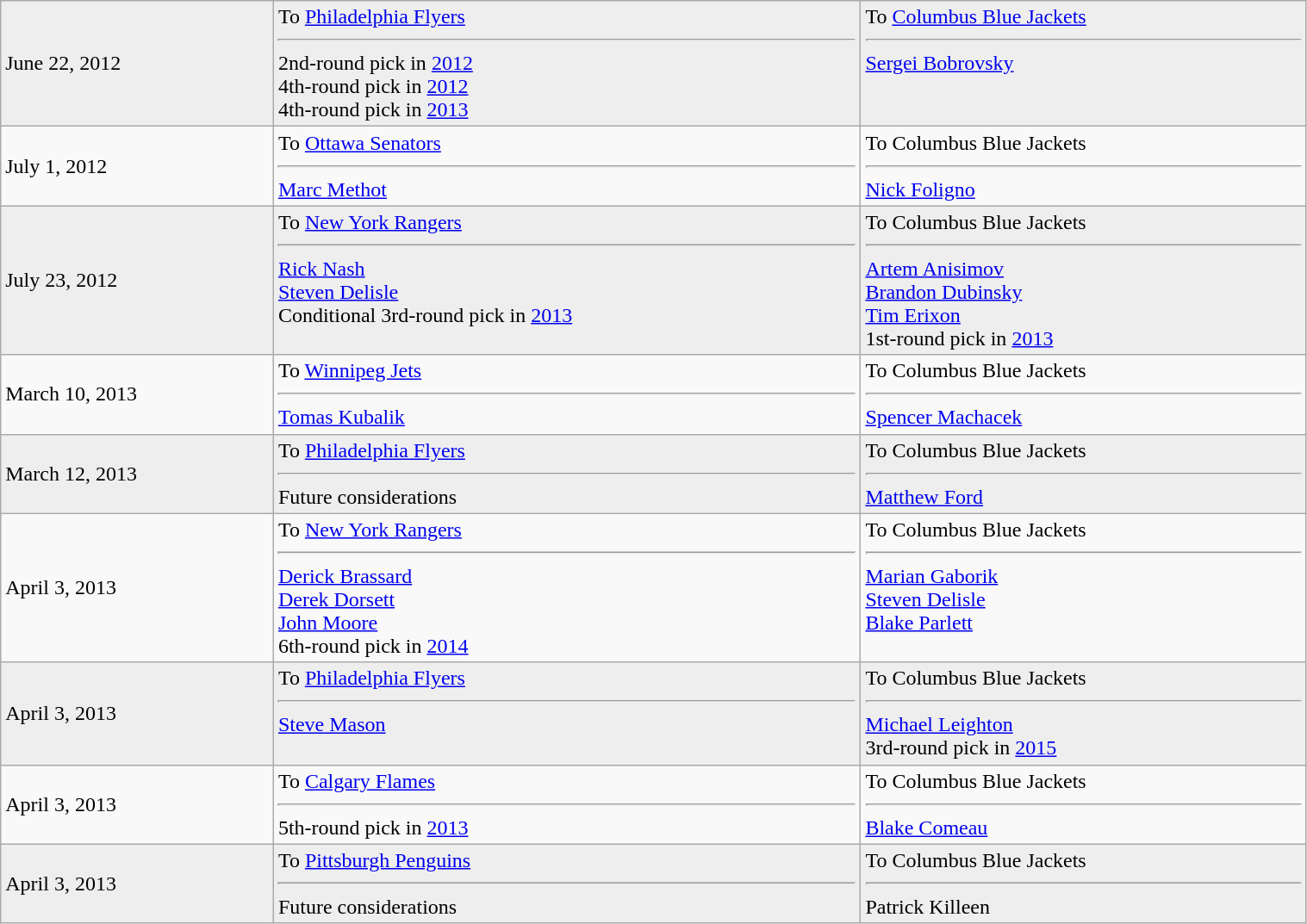<table class="wikitable" style="border:1px solid #999999; width:80%;">
<tr bgcolor="eeeeee">
<td>June 22, 2012</td>
<td valign="top">To <a href='#'>Philadelphia Flyers</a> <hr>2nd-round pick in <a href='#'>2012</a><br>4th-round pick in <a href='#'>2012</a><br>4th-round pick in <a href='#'>2013</a></td>
<td valign="top">To <a href='#'>Columbus Blue Jackets</a> <hr><a href='#'>Sergei Bobrovsky</a></td>
</tr>
<tr>
<td>July 1, 2012</td>
<td valign="top">To <a href='#'>Ottawa Senators</a> <hr><a href='#'>Marc Methot</a></td>
<td valign="top">To Columbus Blue Jackets <hr><a href='#'>Nick Foligno</a></td>
</tr>
<tr bgcolor="eeeeee">
<td>July 23, 2012</td>
<td valign="top">To <a href='#'>New York Rangers</a> <hr><a href='#'>Rick Nash</a><br><a href='#'>Steven Delisle</a><br>Conditional 3rd-round pick in <a href='#'>2013</a></td>
<td valign="top">To Columbus Blue Jackets <hr><a href='#'>Artem Anisimov</a><br><a href='#'>Brandon Dubinsky</a><br><a href='#'>Tim Erixon</a><br>1st-round pick in <a href='#'>2013</a></td>
</tr>
<tr>
<td>March 10, 2013</td>
<td valign="top">To <a href='#'>Winnipeg Jets</a> <hr><a href='#'>Tomas Kubalik</a></td>
<td valign="top">To Columbus Blue Jackets <hr><a href='#'>Spencer Machacek</a></td>
</tr>
<tr bgcolor="eeeeee">
<td>March 12, 2013</td>
<td valign="top">To <a href='#'>Philadelphia Flyers</a> <hr>Future considerations</td>
<td valign="top">To Columbus Blue Jackets <hr><a href='#'>Matthew Ford</a></td>
</tr>
<tr>
<td>April 3, 2013</td>
<td valign="top">To <a href='#'>New York Rangers</a> <hr><a href='#'>Derick Brassard</a><br><a href='#'>Derek Dorsett</a><br><a href='#'>John Moore</a><br>6th-round pick in <a href='#'>2014</a></td>
<td valign="top">To Columbus Blue Jackets <hr><a href='#'>Marian Gaborik</a><br><a href='#'>Steven Delisle</a><br><a href='#'>Blake Parlett</a></td>
</tr>
<tr bgcolor="eeeeee">
<td>April 3, 2013</td>
<td valign="top">To <a href='#'>Philadelphia Flyers</a> <hr><a href='#'>Steve Mason</a></td>
<td valign="top">To Columbus Blue Jackets <hr><a href='#'>Michael Leighton</a><br>3rd-round pick in <a href='#'>2015</a></td>
</tr>
<tr>
<td>April 3, 2013</td>
<td valign="top">To <a href='#'>Calgary Flames</a> <hr>5th-round pick in <a href='#'>2013</a></td>
<td valign="top">To Columbus Blue Jackets <hr><a href='#'>Blake Comeau</a></td>
</tr>
<tr bgcolor="eeeeee">
<td>April 3, 2013</td>
<td valign="top">To <a href='#'>Pittsburgh Penguins</a> <hr>Future considerations</td>
<td valign="top">To Columbus Blue Jackets <hr>Patrick Killeen</td>
</tr>
</table>
